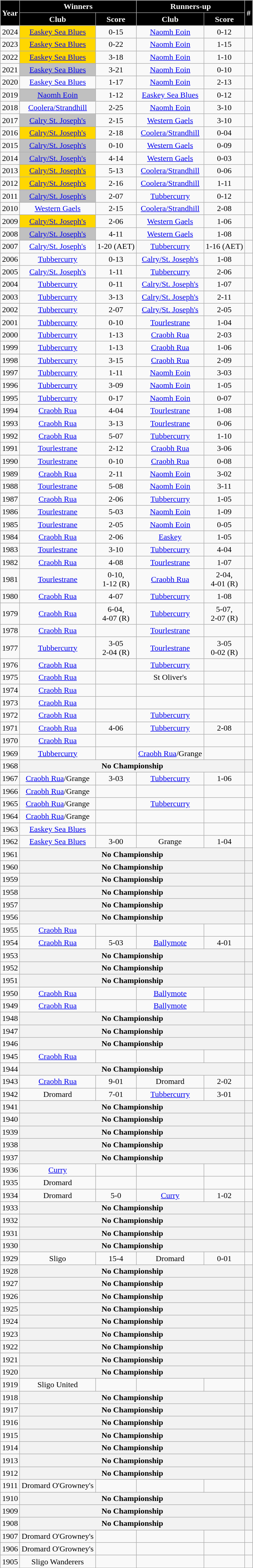<table class="wikitable sortable" style="text-align:center;">
<tr>
<th rowspan="2" style="background:black;color:white">Year</th>
<th colspan="2" style="background:black;color:white">Winners</th>
<th colspan="2" style="background:black;color:white">Runners-up</th>
<th rowspan="2" style="background:black;color:white">#</th>
</tr>
<tr>
<th style="background:black;color:white">Club</th>
<th style="background:black;color:white">Score</th>
<th style="background:black;color:white">Club</th>
<th style="background:black;color:white">Score</th>
</tr>
<tr>
<td>2024</td>
<td bgcolor=gold><a href='#'>Easkey Sea Blues</a></td>
<td>0-15</td>
<td><a href='#'>Naomh Eoin</a></td>
<td>0-12</td>
<td></td>
</tr>
<tr>
<td>2023</td>
<td bgcolor=gold><a href='#'>Easkey Sea Blues</a></td>
<td>0-22</td>
<td><a href='#'>Naomh Eoin</a></td>
<td>1-15</td>
<td></td>
</tr>
<tr>
<td>2022</td>
<td bgcolor=gold><a href='#'>Easkey Sea Blues</a></td>
<td>3-18</td>
<td><a href='#'>Naomh Eoin</a></td>
<td>1-10</td>
<td></td>
</tr>
<tr>
<td>2021</td>
<td bgcolor=silver><a href='#'>Easkey Sea Blues</a></td>
<td>3-21</td>
<td><a href='#'>Naomh Eoin</a></td>
<td>0-10</td>
<td></td>
</tr>
<tr>
<td>2020</td>
<td><a href='#'>Easkey Sea Blues</a></td>
<td>1-17</td>
<td><a href='#'>Naomh Eoin</a></td>
<td>2-13</td>
<td></td>
</tr>
<tr>
<td>2019</td>
<td bgcolor=silver><a href='#'>Naomh Eoin</a></td>
<td>1-12</td>
<td><a href='#'>Easkey Sea Blues</a></td>
<td>0-12</td>
<td></td>
</tr>
<tr>
<td>2018</td>
<td><a href='#'>Coolera/Strandhill</a></td>
<td>2-25</td>
<td><a href='#'>Naomh Eoin</a></td>
<td>3-10</td>
<td></td>
</tr>
<tr>
<td>2017</td>
<td bgcolor=silver><a href='#'>Calry St. Joseph's</a></td>
<td>2-15</td>
<td><a href='#'>Western Gaels</a></td>
<td>3-10</td>
<td></td>
</tr>
<tr>
<td>2016</td>
<td bgcolor=gold><a href='#'>Calry/St. Joseph's</a></td>
<td>2-18</td>
<td><a href='#'>Coolera/Strandhill</a></td>
<td>0-04</td>
<td></td>
</tr>
<tr>
<td>2015</td>
<td bgcolor=silver><a href='#'>Calry/St. Joseph's</a></td>
<td>0-10</td>
<td><a href='#'>Western Gaels</a></td>
<td>0-09</td>
<td></td>
</tr>
<tr>
<td>2014</td>
<td bgcolor=silver><a href='#'>Calry/St. Joseph's</a></td>
<td>4-14</td>
<td><a href='#'>Western Gaels</a></td>
<td>0-03</td>
<td></td>
</tr>
<tr>
<td>2013</td>
<td bgcolor=gold><a href='#'>Calry/St. Joseph's</a></td>
<td>5-13</td>
<td><a href='#'>Coolera/Strandhill</a></td>
<td>0-06</td>
<td></td>
</tr>
<tr>
<td>2012</td>
<td bgcolor=gold><a href='#'>Calry/St. Joseph's</a></td>
<td>2-16</td>
<td><a href='#'>Coolera/Strandhill</a></td>
<td>1-11</td>
<td></td>
</tr>
<tr>
<td>2011</td>
<td bgcolor=silver><a href='#'>Calry/St. Joseph's</a></td>
<td>2-07</td>
<td><a href='#'>Tubbercurry</a></td>
<td>0-12</td>
<td></td>
</tr>
<tr>
<td>2010</td>
<td><a href='#'>Western Gaels</a></td>
<td>2-15</td>
<td><a href='#'>Coolera/Strandhill</a></td>
<td>2-08</td>
<td></td>
</tr>
<tr>
<td>2009</td>
<td bgcolor=gold><a href='#'>Calry/St. Joseph's</a></td>
<td>2-06</td>
<td><a href='#'>Western Gaels</a></td>
<td>1-06</td>
<td></td>
</tr>
<tr>
<td>2008</td>
<td bgcolor=silver><a href='#'>Calry/St. Joseph's</a></td>
<td>4-11</td>
<td><a href='#'>Western Gaels</a></td>
<td>1-08</td>
<td></td>
</tr>
<tr>
<td>2007</td>
<td><a href='#'>Calry/St. Joseph's</a></td>
<td>1-20 (AET)</td>
<td><a href='#'>Tubbercurry</a></td>
<td>1-16 (AET)</td>
<td></td>
</tr>
<tr>
<td>2006</td>
<td><a href='#'>Tubbercurry</a></td>
<td>0-13</td>
<td><a href='#'>Calry/St. Joseph's</a></td>
<td>1-08</td>
<td></td>
</tr>
<tr>
<td>2005</td>
<td><a href='#'>Calry/St. Joseph's</a></td>
<td>1-11</td>
<td><a href='#'>Tubbercurry</a></td>
<td>2-06</td>
<td></td>
</tr>
<tr>
<td>2004</td>
<td><a href='#'>Tubbercurry</a></td>
<td>0-11</td>
<td><a href='#'>Calry/St. Joseph's</a></td>
<td>1-07</td>
<td></td>
</tr>
<tr>
<td>2003</td>
<td><a href='#'>Tubbercurry</a></td>
<td>3-13</td>
<td><a href='#'>Calry/St. Joseph's</a></td>
<td>2-11</td>
<td></td>
</tr>
<tr>
<td>2002</td>
<td><a href='#'>Tubbercurry</a></td>
<td>2-07</td>
<td><a href='#'>Calry/St. Joseph's</a></td>
<td>2-05</td>
<td></td>
</tr>
<tr>
<td>2001</td>
<td><a href='#'>Tubbercurry</a></td>
<td>0-10</td>
<td><a href='#'>Tourlestrane</a></td>
<td>1-04</td>
<td></td>
</tr>
<tr>
<td>2000</td>
<td><a href='#'>Tubbercurry</a></td>
<td>1-13</td>
<td><a href='#'>Craobh Rua</a></td>
<td>2-03</td>
<td></td>
</tr>
<tr>
<td>1999</td>
<td><a href='#'>Tubbercurry</a></td>
<td>1-13</td>
<td><a href='#'>Craobh Rua</a></td>
<td>1-06</td>
<td></td>
</tr>
<tr>
<td>1998</td>
<td><a href='#'>Tubbercurry</a></td>
<td>3-15</td>
<td><a href='#'>Craobh Rua</a></td>
<td>2-09</td>
<td></td>
</tr>
<tr>
<td>1997</td>
<td><a href='#'>Tubbercurry</a></td>
<td>1-11</td>
<td><a href='#'>Naomh Eoin</a></td>
<td>3-03</td>
<td></td>
</tr>
<tr>
<td>1996</td>
<td><a href='#'>Tubbercurry</a></td>
<td>3-09</td>
<td><a href='#'>Naomh Eoin</a></td>
<td>1-05</td>
<td></td>
</tr>
<tr>
<td>1995</td>
<td><a href='#'>Tubbercurry</a></td>
<td>0-17</td>
<td><a href='#'>Naomh Eoin</a></td>
<td>0-07</td>
<td></td>
</tr>
<tr>
<td>1994</td>
<td><a href='#'>Craobh Rua</a></td>
<td>4-04</td>
<td><a href='#'>Tourlestrane</a></td>
<td>1-08</td>
<td></td>
</tr>
<tr>
<td>1993</td>
<td><a href='#'>Craobh Rua</a></td>
<td>3-13</td>
<td><a href='#'>Tourlestrane</a></td>
<td>0-06</td>
<td></td>
</tr>
<tr>
<td>1992</td>
<td><a href='#'>Craobh Rua</a></td>
<td>5-07</td>
<td><a href='#'>Tubbercurry</a></td>
<td>1-10</td>
<td></td>
</tr>
<tr>
<td>1991</td>
<td><a href='#'>Tourlestrane</a></td>
<td>2-12</td>
<td><a href='#'>Craobh Rua</a></td>
<td>3-06</td>
<td></td>
</tr>
<tr>
<td>1990</td>
<td><a href='#'>Tourlestrane</a></td>
<td>0-10</td>
<td><a href='#'>Craobh Rua</a></td>
<td>0-08</td>
<td></td>
</tr>
<tr>
<td>1989</td>
<td><a href='#'>Craobh Rua</a></td>
<td>2-11</td>
<td><a href='#'>Naomh Eoin</a></td>
<td>3-02</td>
<td></td>
</tr>
<tr>
<td>1988</td>
<td><a href='#'>Tourlestrane</a></td>
<td>5-08</td>
<td><a href='#'>Naomh Eoin</a></td>
<td>3-11</td>
<td></td>
</tr>
<tr>
<td>1987</td>
<td><a href='#'>Craobh Rua</a></td>
<td>2-06</td>
<td><a href='#'>Tubbercurry</a></td>
<td>1-05</td>
<td></td>
</tr>
<tr>
<td>1986</td>
<td><a href='#'>Tourlestrane</a></td>
<td>5-03</td>
<td><a href='#'>Naomh Eoin</a></td>
<td>1-09</td>
<td></td>
</tr>
<tr>
<td>1985</td>
<td><a href='#'>Tourlestrane</a></td>
<td>2-05</td>
<td><a href='#'>Naomh Eoin</a></td>
<td>0-05</td>
<td></td>
</tr>
<tr>
<td>1984</td>
<td><a href='#'>Craobh Rua</a></td>
<td>2-06</td>
<td><a href='#'>Easkey</a></td>
<td>1-05</td>
<td></td>
</tr>
<tr>
<td>1983</td>
<td><a href='#'>Tourlestrane</a></td>
<td>3-10</td>
<td><a href='#'>Tubbercurry</a></td>
<td>4-04</td>
<td></td>
</tr>
<tr>
<td>1982</td>
<td><a href='#'>Craobh Rua</a></td>
<td>4-08</td>
<td><a href='#'>Tourlestrane</a></td>
<td>1-07</td>
<td></td>
</tr>
<tr>
<td>1981</td>
<td><a href='#'>Tourlestrane</a></td>
<td>0-10,<br>1-12 (R)</td>
<td><a href='#'>Craobh Rua</a></td>
<td>2-04,<br>4-01 (R)</td>
<td></td>
</tr>
<tr>
<td>1980</td>
<td><a href='#'>Craobh Rua</a></td>
<td>4-07</td>
<td><a href='#'>Tubbercurry</a></td>
<td>1-08</td>
<td></td>
</tr>
<tr>
<td>1979</td>
<td><a href='#'>Craobh Rua</a></td>
<td>6-04,<br>4-07 (R)</td>
<td><a href='#'>Tubbercurry</a></td>
<td>5-07,<br>2-07 (R)</td>
<td></td>
</tr>
<tr>
<td>1978</td>
<td><a href='#'>Craobh Rua</a></td>
<td></td>
<td><a href='#'>Tourlestrane</a></td>
<td></td>
<td></td>
</tr>
<tr>
<td>1977</td>
<td><a href='#'>Tubbercurry</a></td>
<td>3-05<br>2-04 (R)</td>
<td><a href='#'>Tourlestrane</a></td>
<td>3-05<br>0-02 (R)</td>
<td></td>
</tr>
<tr>
<td>1976</td>
<td><a href='#'>Craobh Rua</a></td>
<td></td>
<td><a href='#'>Tubbercurry</a></td>
<td></td>
<td></td>
</tr>
<tr>
<td>1975</td>
<td><a href='#'>Craobh Rua</a></td>
<td></td>
<td>St Oliver's</td>
<td></td>
<td></td>
</tr>
<tr>
<td>1974</td>
<td><a href='#'>Craobh Rua</a></td>
<td></td>
<td></td>
<td></td>
<td></td>
</tr>
<tr>
<td>1973</td>
<td><a href='#'>Craobh Rua</a></td>
<td></td>
<td></td>
<td></td>
<td></td>
</tr>
<tr>
<td>1972</td>
<td><a href='#'>Craobh Rua</a></td>
<td></td>
<td><a href='#'>Tubbercurry</a></td>
<td></td>
<td></td>
</tr>
<tr>
<td>1971</td>
<td><a href='#'>Craobh Rua</a></td>
<td>4-06</td>
<td><a href='#'>Tubbercurry</a></td>
<td>2-08</td>
<td></td>
</tr>
<tr>
<td>1970</td>
<td><a href='#'>Craobh Rua</a></td>
<td></td>
<td></td>
<td></td>
<td></td>
</tr>
<tr>
<td>1969</td>
<td><a href='#'>Tubbercurry</a></td>
<td></td>
<td><a href='#'>Craobh Rua</a>/Grange</td>
<td></td>
<td></td>
</tr>
<tr>
<td>1968</td>
<th colspan="4" align="center">No Championship</th>
<th></th>
</tr>
<tr>
<td>1967</td>
<td><a href='#'>Craobh Rua</a>/Grange</td>
<td>3-03</td>
<td><a href='#'>Tubbercurry</a></td>
<td>1-06</td>
<td></td>
</tr>
<tr>
<td>1966</td>
<td><a href='#'>Craobh Rua</a>/Grange</td>
<td></td>
<td></td>
<td></td>
<td></td>
</tr>
<tr>
<td>1965</td>
<td><a href='#'>Craobh Rua</a>/Grange</td>
<td></td>
<td><a href='#'>Tubbercurry</a></td>
<td></td>
<td></td>
</tr>
<tr>
<td>1964</td>
<td><a href='#'>Craobh Rua</a>/Grange</td>
<td></td>
<td></td>
<td></td>
<td></td>
</tr>
<tr>
<td>1963</td>
<td><a href='#'>Easkey Sea Blues</a></td>
<td></td>
<td></td>
<td></td>
<td></td>
</tr>
<tr>
<td>1962</td>
<td><a href='#'>Easkey Sea Blues</a></td>
<td>3-00</td>
<td>Grange</td>
<td>1-04</td>
<td></td>
</tr>
<tr>
<td>1961</td>
<th colspan="4" align="center">No Championship</th>
<th></th>
</tr>
<tr>
<td>1960</td>
<th colspan="4" align="center">No Championship</th>
<th></th>
</tr>
<tr>
<td>1959</td>
<th colspan="4" align="center">No Championship</th>
<th></th>
</tr>
<tr>
<td>1958</td>
<th colspan="4" align="center">No Championship</th>
<th></th>
</tr>
<tr>
<td>1957</td>
<th colspan="4" align="center">No Championship</th>
<th></th>
</tr>
<tr>
<td>1956</td>
<th colspan="4" align="center">No Championship</th>
<th></th>
</tr>
<tr>
<td>1955</td>
<td><a href='#'>Craobh Rua</a></td>
<td></td>
<td></td>
<td></td>
<td></td>
</tr>
<tr>
<td>1954</td>
<td><a href='#'>Craobh Rua</a></td>
<td>5-03</td>
<td><a href='#'>Ballymote</a></td>
<td>4-01</td>
<td></td>
</tr>
<tr>
<td>1953</td>
<th colspan="4" align="center">No Championship</th>
<th></th>
</tr>
<tr>
<td>1952</td>
<th colspan="4" align="center">No Championship</th>
<th></th>
</tr>
<tr>
<td>1951</td>
<th colspan="4" align="center">No Championship</th>
<th></th>
</tr>
<tr>
<td>1950</td>
<td><a href='#'>Craobh Rua</a></td>
<td></td>
<td><a href='#'>Ballymote</a></td>
<td></td>
<td></td>
</tr>
<tr>
<td>1949</td>
<td><a href='#'>Craobh Rua</a></td>
<td></td>
<td><a href='#'>Ballymote</a></td>
<td></td>
<td></td>
</tr>
<tr>
<td>1948</td>
<th colspan="4" align="center">No Championship</th>
<th></th>
</tr>
<tr>
<td>1947</td>
<th colspan="4" align="center">No Championship</th>
<th></th>
</tr>
<tr>
<td>1946</td>
<th colspan="4" align="center">No Championship</th>
<th></th>
</tr>
<tr>
<td>1945</td>
<td><a href='#'>Craobh Rua</a></td>
<td></td>
<td></td>
<td></td>
<td></td>
</tr>
<tr>
<td>1944</td>
<th colspan="4" align="center">No Championship</th>
<th></th>
</tr>
<tr>
<td>1943</td>
<td><a href='#'>Craobh Rua</a></td>
<td>9-01</td>
<td>Dromard</td>
<td>2-02</td>
<td></td>
</tr>
<tr>
<td>1942</td>
<td>Dromard</td>
<td>7-01</td>
<td><a href='#'>Tubbercurry</a></td>
<td>3-01</td>
<td></td>
</tr>
<tr>
<td>1941</td>
<th colspan="4" align="center">No Championship</th>
<th></th>
</tr>
<tr>
<td>1940</td>
<th colspan="4" align="center">No Championship</th>
<th></th>
</tr>
<tr>
<td>1939</td>
<th colspan="4" align="center">No Championship</th>
<th></th>
</tr>
<tr>
<td>1938</td>
<th colspan="4" align="center">No Championship</th>
<th></th>
</tr>
<tr>
<td>1937</td>
<th colspan="4" align="center">No Championship</th>
<th></th>
</tr>
<tr>
<td>1936</td>
<td><a href='#'>Curry</a></td>
<td></td>
<td></td>
<td></td>
<td></td>
</tr>
<tr>
<td>1935</td>
<td>Dromard</td>
<td></td>
<td></td>
<td></td>
<td></td>
</tr>
<tr>
<td>1934</td>
<td>Dromard</td>
<td>5-0</td>
<td><a href='#'>Curry</a></td>
<td>1-02</td>
<td></td>
</tr>
<tr>
<td>1933</td>
<th colspan="4" align="center">No Championship</th>
<th></th>
</tr>
<tr>
<td>1932</td>
<th colspan="4" align="center">No Championship</th>
<th></th>
</tr>
<tr>
<td>1931</td>
<th colspan="4" align="center">No Championship</th>
<th></th>
</tr>
<tr>
<td>1930</td>
<th colspan="4" align="center">No Championship</th>
<th></th>
</tr>
<tr>
<td>1929</td>
<td>Sligo</td>
<td>15-4</td>
<td>Dromard</td>
<td>0-01</td>
<td></td>
</tr>
<tr>
<td>1928</td>
<th colspan="4" align="center">No Championship</th>
<th></th>
</tr>
<tr>
<td>1927</td>
<th colspan="4" align="center">No Championship</th>
<th></th>
</tr>
<tr>
<td>1926</td>
<th colspan="4" align="center">No Championship</th>
<th></th>
</tr>
<tr>
<td>1925</td>
<th colspan="4" align="center">No Championship</th>
<th></th>
</tr>
<tr>
<td>1924</td>
<th colspan="4" align="center">No Championship</th>
<th></th>
</tr>
<tr>
<td>1923</td>
<th colspan="4" align="center">No Championship</th>
<th></th>
</tr>
<tr>
<td>1922</td>
<th colspan="4" align="center">No Championship</th>
<th></th>
</tr>
<tr>
<td>1921</td>
<th colspan="4" align="center">No Championship</th>
<th></th>
</tr>
<tr>
<td>1920</td>
<th colspan="4" align="center">No Championship</th>
<th></th>
</tr>
<tr>
<td>1919</td>
<td>Sligo United</td>
<td></td>
<td></td>
<td></td>
<td></td>
</tr>
<tr>
<td>1918</td>
<th colspan="4" align="center">No Championship</th>
<th></th>
</tr>
<tr>
<td>1917</td>
<th colspan="4" align="center">No Championship</th>
<th></th>
</tr>
<tr>
<td>1916</td>
<th colspan="4" align="center">No Championship</th>
<th></th>
</tr>
<tr>
<td>1915</td>
<th colspan="4" align="center">No Championship</th>
<th></th>
</tr>
<tr>
<td>1914</td>
<th colspan="4" align="center">No Championship</th>
<th></th>
</tr>
<tr>
<td>1913</td>
<th colspan="4" align="center">No Championship</th>
<th></th>
</tr>
<tr>
<td>1912</td>
<th colspan="4" align="center">No Championship</th>
<th></th>
</tr>
<tr>
<td>1911</td>
<td>Dromard O'Growney's</td>
<td></td>
<td></td>
<td></td>
<td></td>
</tr>
<tr>
<td>1910</td>
<th colspan="4" align="center">No Championship</th>
<th></th>
</tr>
<tr>
<td>1909</td>
<th colspan="4" align="center">No Championship</th>
<th></th>
</tr>
<tr>
<td>1908</td>
<th colspan="4" align="center">No Championship</th>
<th></th>
</tr>
<tr>
<td>1907</td>
<td>Dromard O'Growney's</td>
<td></td>
<td></td>
<td></td>
<td></td>
</tr>
<tr>
<td>1906</td>
<td>Dromard O'Growney's</td>
<td></td>
<td></td>
<td></td>
<td></td>
</tr>
<tr>
<td>1905</td>
<td>Sligo Wanderers</td>
<td></td>
<td></td>
<td></td>
<td></td>
</tr>
</table>
